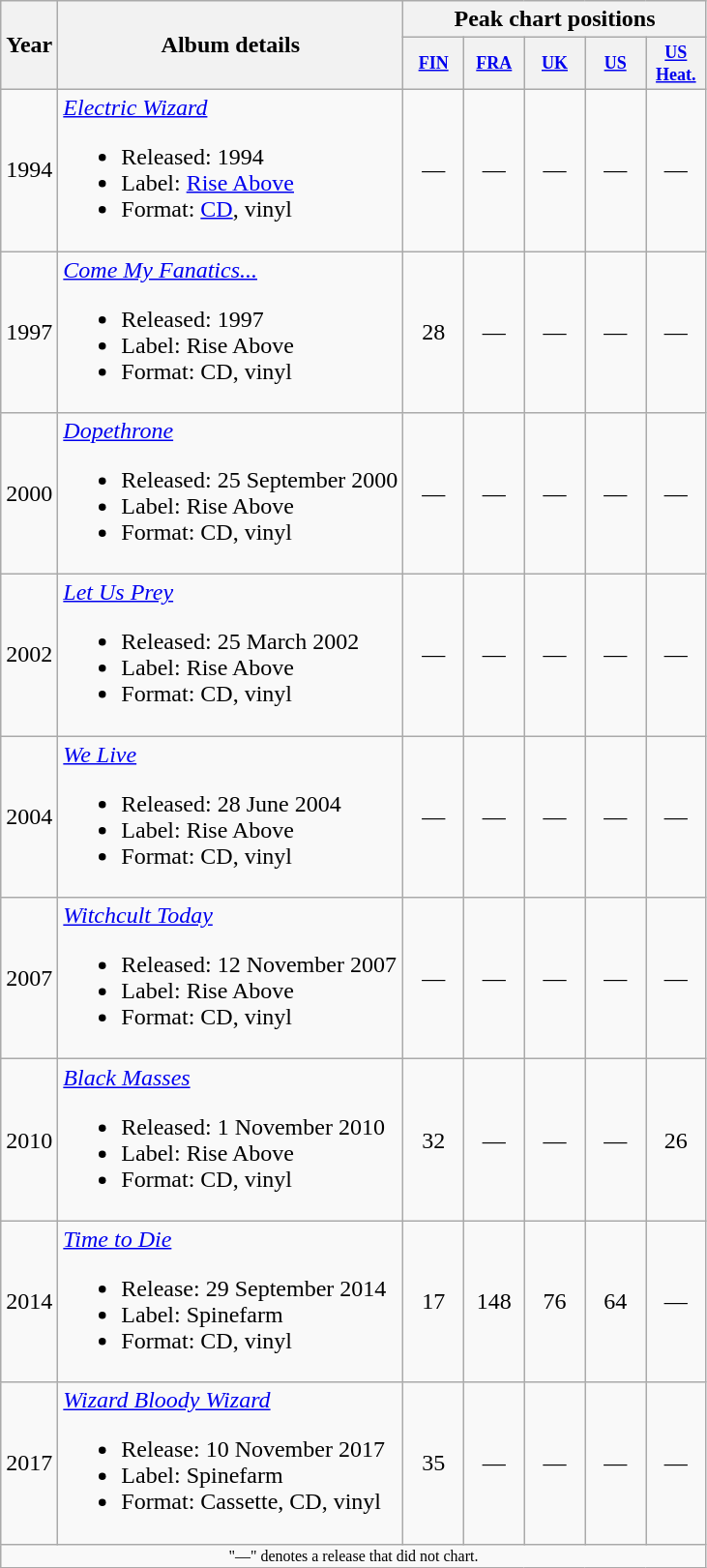<table class="wikitable">
<tr>
<th rowspan="2">Year</th>
<th rowspan="2">Album details</th>
<th colspan="5">Peak chart positions</th>
</tr>
<tr>
<th style="width:3em;font-size:75%"><a href='#'>FIN</a><br></th>
<th style="width:3em;font-size:75%"><a href='#'>FRA</a><br></th>
<th style="width:3em;font-size:75%"><a href='#'>UK</a><br></th>
<th style="width:3em;font-size:75%"><a href='#'>US</a><br></th>
<th style="width:3em;font-size:75%"><a href='#'>US Heat.</a><br></th>
</tr>
<tr>
<td>1994</td>
<td><em><a href='#'>Electric Wizard</a></em><br><ul><li>Released: 1994</li><li>Label: <a href='#'>Rise Above</a></li><li>Format: <a href='#'>CD</a>, vinyl</li></ul></td>
<td style="text-align:center;">—</td>
<td style="text-align:center;">—</td>
<td style="text-align:center;">—</td>
<td style="text-align:center;">—</td>
<td style="text-align:center;">—</td>
</tr>
<tr>
<td>1997</td>
<td><em><a href='#'>Come My Fanatics...</a></em><br><ul><li>Released: 1997</li><li>Label: Rise Above</li><li>Format: CD, vinyl</li></ul></td>
<td style="text-align:center;">28</td>
<td style="text-align:center;">—</td>
<td style="text-align:center;">—</td>
<td style="text-align:center;">—</td>
<td style="text-align:center;">—</td>
</tr>
<tr>
<td>2000</td>
<td><em><a href='#'>Dopethrone</a></em><br><ul><li>Released: 25 September 2000</li><li>Label: Rise Above</li><li>Format: CD, vinyl</li></ul></td>
<td style="text-align:center;">—</td>
<td style="text-align:center;">—</td>
<td style="text-align:center;">—</td>
<td style="text-align:center;">—</td>
<td style="text-align:center;">—</td>
</tr>
<tr>
<td>2002</td>
<td><em><a href='#'>Let Us Prey</a></em><br><ul><li>Released: 25 March 2002</li><li>Label: Rise Above</li><li>Format: CD, vinyl</li></ul></td>
<td style="text-align:center;">—</td>
<td style="text-align:center;">—</td>
<td style="text-align:center;">—</td>
<td style="text-align:center;">—</td>
<td style="text-align:center;">—</td>
</tr>
<tr>
<td>2004</td>
<td><em><a href='#'>We Live</a></em><br><ul><li>Released: 28 June 2004</li><li>Label: Rise Above</li><li>Format: CD, vinyl</li></ul></td>
<td style="text-align:center;">—</td>
<td style="text-align:center;">—</td>
<td style="text-align:center;">—</td>
<td style="text-align:center;">—</td>
<td style="text-align:center;">—</td>
</tr>
<tr>
<td>2007</td>
<td><em><a href='#'>Witchcult Today</a></em><br><ul><li>Released: 12 November 2007</li><li>Label: Rise Above</li><li>Format: CD, vinyl</li></ul></td>
<td style="text-align:center;">—</td>
<td style="text-align:center;">—</td>
<td style="text-align:center;">—</td>
<td style="text-align:center;">—</td>
<td style="text-align:center;">—</td>
</tr>
<tr>
<td>2010</td>
<td><em><a href='#'>Black Masses</a></em><br><ul><li>Released: 1 November 2010</li><li>Label: Rise Above</li><li>Format: CD, vinyl</li></ul></td>
<td style="text-align:center;">32</td>
<td style="text-align:center;">—</td>
<td style="text-align:center;">—</td>
<td style="text-align:center;">—</td>
<td style="text-align:center;">26</td>
</tr>
<tr>
<td>2014</td>
<td><em><a href='#'>Time to Die</a></em><br><ul><li>Release: 29 September 2014</li><li>Label: Spinefarm</li><li>Format: CD, vinyl</li></ul></td>
<td style="text-align:center;">17</td>
<td style="text-align:center;">148</td>
<td style="text-align:center;">76</td>
<td style="text-align:center;">64</td>
<td style="text-align:center;">—</td>
</tr>
<tr>
<td>2017</td>
<td><em><a href='#'>Wizard Bloody Wizard</a></em><br><ul><li>Release: 10 November 2017</li><li>Label: Spinefarm</li><li>Format: Cassette, CD, vinyl</li></ul></td>
<td style="text-align:center;">35<br></td>
<td style="text-align:center;">—</td>
<td style="text-align:center;">—</td>
<td style="text-align:center;">—</td>
<td style="text-align:center;">—</td>
</tr>
<tr>
<td colspan="10" style="text-align:center; font-size:8pt;">"—" denotes a release that did not chart.</td>
</tr>
</table>
